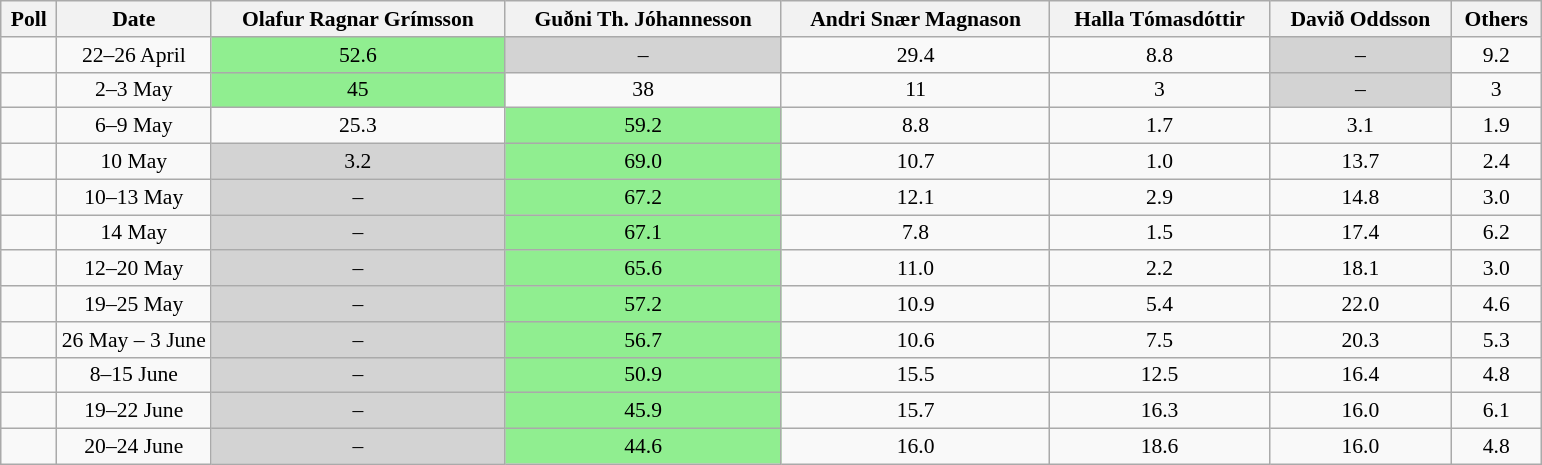<table class="wikitable" style="text-align:center;font-size:90%">
<tr>
<th>Poll</th>
<th width=10%>Date</th>
<th>Olafur Ragnar Grímsson</th>
<th>Guðni Th. Jóhannesson</th>
<th>Andri Snær Magnason</th>
<th>Halla Tómasdóttir</th>
<th>Davið Oddsson</th>
<th>Others</th>
</tr>
<tr>
<td align=left></td>
<td>22–26 April</td>
<td bgcolor="#90EE90">52.6</td>
<td bgcolor="#D3D3D3">–</td>
<td>29.4</td>
<td>8.8</td>
<td bgcolor="#D3D3D3">–</td>
<td>9.2</td>
</tr>
<tr>
<td align=left></td>
<td>2–3 May</td>
<td bgcolor="#90EE90">45</td>
<td>38</td>
<td>11</td>
<td>3</td>
<td bgcolor="#D3D3D3">–</td>
<td>3</td>
</tr>
<tr>
<td align=left></td>
<td>6–9 May</td>
<td>25.3</td>
<td bgcolor="#90EE90">59.2</td>
<td>8.8</td>
<td>1.7</td>
<td>3.1</td>
<td>1.9</td>
</tr>
<tr>
<td align=left></td>
<td>10 May</td>
<td bgcolor="#D3D3D3">3.2</td>
<td bgcolor="#90EE90">69.0</td>
<td>10.7</td>
<td>1.0</td>
<td>13.7</td>
<td>2.4</td>
</tr>
<tr>
<td align=left></td>
<td>10–13 May</td>
<td bgcolor="#D3D3D3">–</td>
<td bgcolor="#90EE90">67.2</td>
<td>12.1</td>
<td>2.9</td>
<td>14.8</td>
<td>3.0</td>
</tr>
<tr>
<td align=left></td>
<td>14 May</td>
<td bgcolor="#D3D3D3">–</td>
<td bgcolor="#90EE90">67.1</td>
<td>7.8</td>
<td>1.5</td>
<td>17.4</td>
<td>6.2</td>
</tr>
<tr>
<td align=left></td>
<td>12–20 May</td>
<td bgcolor="#D3D3D3">–</td>
<td bgcolor="#90EE90">65.6</td>
<td>11.0</td>
<td>2.2</td>
<td>18.1</td>
<td>3.0</td>
</tr>
<tr>
<td align=left></td>
<td>19–25 May</td>
<td bgcolor="#D3D3D3">–</td>
<td bgcolor="#90EE90">57.2</td>
<td>10.9</td>
<td>5.4</td>
<td>22.0</td>
<td>4.6</td>
</tr>
<tr>
<td align=left></td>
<td>26 May – 3 June</td>
<td bgcolor="#D3D3D3">–</td>
<td bgcolor="#90EE90">56.7</td>
<td>10.6</td>
<td>7.5</td>
<td>20.3</td>
<td>5.3</td>
</tr>
<tr>
<td align=left></td>
<td>8–15 June</td>
<td bgcolor="#D3D3D3">–</td>
<td bgcolor="#90EE90">50.9</td>
<td>15.5</td>
<td>12.5</td>
<td>16.4</td>
<td>4.8</td>
</tr>
<tr>
<td align=left></td>
<td>19–22 June</td>
<td bgcolor="#D3D3D3">–</td>
<td bgcolor="#90EE90">45.9</td>
<td>15.7</td>
<td>16.3</td>
<td>16.0</td>
<td>6.1</td>
</tr>
<tr>
<td align=left></td>
<td>20–24 June</td>
<td bgcolor="#D3D3D3">–</td>
<td bgcolor="#90EE90">44.6</td>
<td>16.0</td>
<td>18.6</td>
<td>16.0</td>
<td>4.8</td>
</tr>
</table>
